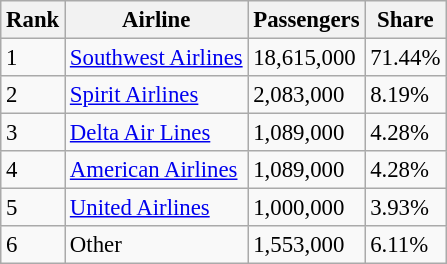<table class="wikitable sortable" style="font-size: 95%" width= align=>
<tr>
<th>Rank</th>
<th>Airline</th>
<th>Passengers</th>
<th>Share</th>
</tr>
<tr>
<td>1</td>
<td><a href='#'>Southwest Airlines</a></td>
<td>18,615,000</td>
<td>71.44%</td>
</tr>
<tr>
<td>2</td>
<td><a href='#'>Spirit Airlines</a></td>
<td>2,083,000</td>
<td>8.19%</td>
</tr>
<tr>
<td>3</td>
<td><a href='#'>Delta Air Lines</a></td>
<td>1,089,000</td>
<td>4.28%</td>
</tr>
<tr>
<td>4</td>
<td><a href='#'>American Airlines</a></td>
<td>1,089,000</td>
<td>4.28%</td>
</tr>
<tr>
<td>5</td>
<td><a href='#'>United Airlines</a></td>
<td>1,000,000</td>
<td>3.93%</td>
</tr>
<tr>
<td>6</td>
<td>Other</td>
<td>1,553,000</td>
<td>6.11%</td>
</tr>
</table>
